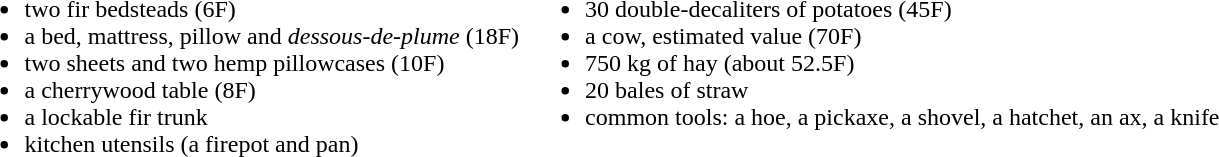<table>
<tr valign="top">
<td><br><ul><li>two fir bedsteads (6F)</li><li>a bed, mattress, pillow and <em>dessous-de-plume</em> (18F)</li><li>two sheets and two hemp pillowcases (10F)</li><li>a cherrywood table (8F)</li><li>a lockable fir trunk</li><li>kitchen utensils (a firepot and pan)</li></ul></td>
<td><br><ul><li>30 double-decaliters of potatoes (45F)</li><li>a cow, estimated value (70F)</li><li>750 kg of hay (about 52.5F)</li><li>20 bales of straw</li><li>common tools: a hoe, a pickaxe, a shovel, a hatchet, an ax, a knife</li></ul></td>
</tr>
</table>
